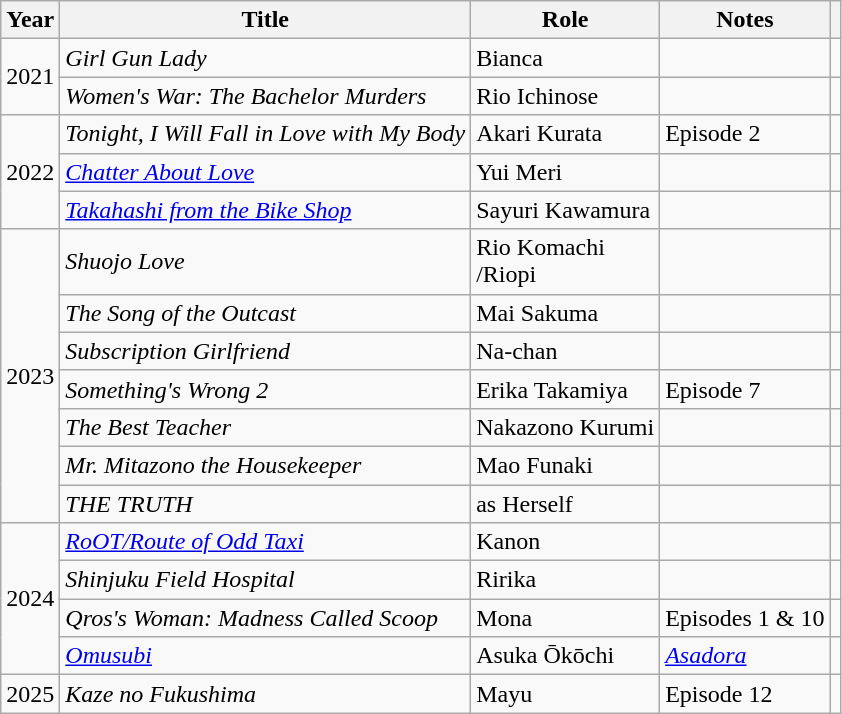<table class="wikitable plainrowheaders sortable">
<tr>
<th>Year</th>
<th>Title</th>
<th>Role</th>
<th class="unsortable">Notes</th>
<th class="unsortable"></th>
</tr>
<tr>
<td rowspan="2">2021</td>
<td><em>Girl Gun Lady</em></td>
<td>Bianca</td>
<td></td>
<td></td>
</tr>
<tr>
<td><em>Women's War: The Bachelor Murders</em></td>
<td>Rio Ichinose</td>
<td></td>
<td></td>
</tr>
<tr>
<td rowspan="3">2022</td>
<td><em>Tonight, I Will Fall in Love with My Body</em></td>
<td>Akari Kurata</td>
<td>Episode 2</td>
<td></td>
</tr>
<tr>
<td><em><a href='#'>Chatter About Love</a></em></td>
<td>Yui Meri</td>
<td></td>
<td></td>
</tr>
<tr>
<td><em><a href='#'>Takahashi from the Bike Shop</a></em></td>
<td>Sayuri Kawamura</td>
<td></td>
<td></td>
</tr>
<tr>
<td rowspan="7">2023</td>
<td><em>Shuojo Love</em></td>
<td>Rio Komachi<br>/Riopi</td>
<td></td>
<td></td>
</tr>
<tr>
<td><em>The Song of the Outcast</em></td>
<td>Mai Sakuma</td>
<td></td>
<td></td>
</tr>
<tr>
<td><em>Subscription Girlfriend</em></td>
<td>Na-chan</td>
<td></td>
<td></td>
</tr>
<tr>
<td><em>Something's Wrong 2</em></td>
<td>Erika Takamiya</td>
<td>Episode 7</td>
<td></td>
</tr>
<tr>
<td><em>The Best Teacher</em></td>
<td>Nakazono Kurumi</td>
<td></td>
<td></td>
</tr>
<tr>
<td><em>Mr. Mitazono the Housekeeper</em></td>
<td>Mao Funaki</td>
<td></td>
<td></td>
</tr>
<tr>
<td><em>THE TRUTH</em></td>
<td>as Herself</td>
<td></td>
<td></td>
</tr>
<tr>
<td rowspan="4">2024</td>
<td><em><a href='#'>RoOT/Route of Odd Taxi</a></em></td>
<td>Kanon</td>
<td></td>
<td></td>
</tr>
<tr>
<td><em>Shinjuku Field Hospital</em></td>
<td>Ririka</td>
<td></td>
<td></td>
</tr>
<tr>
<td><em>Qros's Woman: Madness Called Scoop</em></td>
<td>Mona</td>
<td>Episodes 1 & 10</td>
<td></td>
</tr>
<tr>
<td><a href='#'><em>Omusubi</em></a></td>
<td>Asuka Ōkōchi</td>
<td><em><a href='#'>Asadora</a></em></td>
<td></td>
</tr>
<tr>
<td>2025</td>
<td><em>Kaze no Fukushima</em></td>
<td>Mayu</td>
<td>Episode 12</td>
<td></td>
</tr>
</table>
